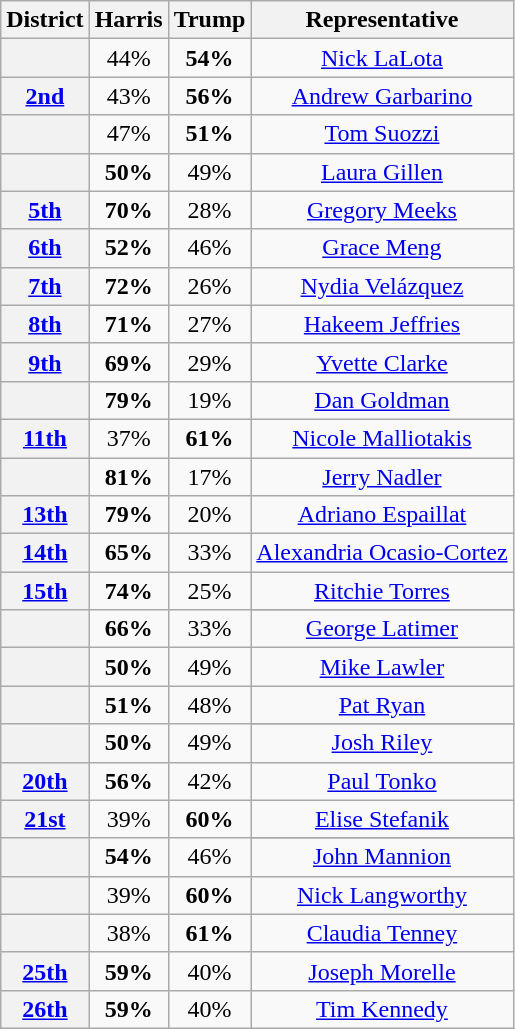<table class="wikitable sortable">
<tr>
<th>District</th>
<th>Harris</th>
<th>Trump</th>
<th>Representative</th>
</tr>
<tr align=center>
<th></th>
<td>44%</td>
<td><strong>54%</strong></td>
<td><a href='#'>Nick LaLota</a></td>
</tr>
<tr align=center>
<th><a href='#'>2nd</a></th>
<td>43%</td>
<td><strong>56%</strong></td>
<td><a href='#'>Andrew Garbarino</a></td>
</tr>
<tr align=center>
<th></th>
<td>47%</td>
<td><strong>51%</strong></td>
<td><a href='#'>Tom Suozzi</a></td>
</tr>
<tr align=center>
<th></th>
<td><strong>50%</strong></td>
<td>49%</td>
<td><a href='#'>Laura Gillen</a></td>
</tr>
<tr align=center>
<th><a href='#'>5th</a></th>
<td><strong>70%</strong></td>
<td>28%</td>
<td><a href='#'>Gregory Meeks</a></td>
</tr>
<tr align=center>
<th><a href='#'>6th</a></th>
<td><strong>52%</strong></td>
<td>46%</td>
<td><a href='#'>Grace Meng</a></td>
</tr>
<tr align=center>
<th><a href='#'>7th</a></th>
<td><strong>72%</strong></td>
<td>26%</td>
<td><a href='#'>Nydia Velázquez</a></td>
</tr>
<tr align=center>
<th><a href='#'>8th</a></th>
<td><strong>71%</strong></td>
<td>27%</td>
<td><a href='#'>Hakeem Jeffries</a></td>
</tr>
<tr align=center>
<th><a href='#'>9th</a></th>
<td><strong>69%</strong></td>
<td>29%</td>
<td><a href='#'>Yvette Clarke</a></td>
</tr>
<tr align=center>
<th></th>
<td><strong>79%</strong></td>
<td>19%</td>
<td><a href='#'>Dan Goldman</a></td>
</tr>
<tr align=center>
<th><a href='#'>11th</a></th>
<td>37%</td>
<td><strong>61%</strong></td>
<td><a href='#'>Nicole Malliotakis</a></td>
</tr>
<tr align=center>
<th></th>
<td><strong>81%</strong></td>
<td>17%</td>
<td><a href='#'>Jerry Nadler</a></td>
</tr>
<tr align=center>
<th><a href='#'>13th</a></th>
<td><strong>79%</strong></td>
<td>20%</td>
<td><a href='#'>Adriano Espaillat</a></td>
</tr>
<tr align=center>
<th><a href='#'>14th</a></th>
<td><strong>65%</strong></td>
<td>33%</td>
<td><a href='#'>Alexandria Ocasio-Cortez</a></td>
</tr>
<tr align=center>
<th><a href='#'>15th</a></th>
<td><strong>74%</strong></td>
<td>25%</td>
<td><a href='#'>Ritchie Torres</a></td>
</tr>
<tr align=center>
<th rowspan=2 ></th>
<td rowspan=2><strong>66%</strong></td>
<td rowspan=2>33%</td>
</tr>
<tr align=center>
<td><a href='#'>George Latimer</a></td>
</tr>
<tr align=center>
<th></th>
<td><strong>50%</strong></td>
<td>49%</td>
<td><a href='#'>Mike Lawler</a></td>
</tr>
<tr align=center>
<th></th>
<td><strong>51%</strong></td>
<td>48%</td>
<td><a href='#'>Pat Ryan</a></td>
</tr>
<tr align=center>
<th rowspan=2 ></th>
<td rowspan=2><strong>50%</strong></td>
<td rowspan=2>49%</td>
</tr>
<tr align=center>
<td><a href='#'>Josh Riley</a></td>
</tr>
<tr align=center>
<th><a href='#'>20th</a></th>
<td><strong>56%</strong></td>
<td>42%</td>
<td><a href='#'>Paul Tonko</a></td>
</tr>
<tr align=center>
<th><a href='#'>21st</a></th>
<td>39%</td>
<td><strong>60%</strong></td>
<td><a href='#'>Elise Stefanik</a></td>
</tr>
<tr align=center>
<th rowspan=2 ></th>
<td rowspan=2><strong>54%</strong></td>
<td rowspan=2>46%</td>
</tr>
<tr align=center>
<td><a href='#'>John Mannion</a></td>
</tr>
<tr align=center>
<th></th>
<td>39%</td>
<td><strong>60%</strong></td>
<td><a href='#'>Nick Langworthy</a></td>
</tr>
<tr align=center>
<th></th>
<td>38%</td>
<td><strong>61%</strong></td>
<td><a href='#'>Claudia Tenney</a></td>
</tr>
<tr align=center>
<th><a href='#'>25th</a></th>
<td><strong>59%</strong></td>
<td>40%</td>
<td><a href='#'>Joseph Morelle</a></td>
</tr>
<tr align=center>
<th><a href='#'>26th</a></th>
<td><strong>59%</strong></td>
<td>40%</td>
<td><a href='#'>Tim Kennedy</a></td>
</tr>
</table>
